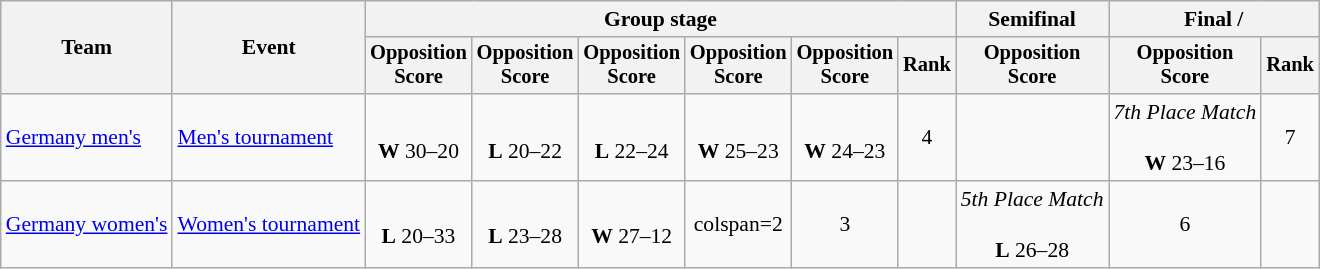<table class="wikitable" style="font-size:90%">
<tr>
<th rowspan=2>Team</th>
<th rowspan=2>Event</th>
<th colspan=6>Group stage</th>
<th>Semifinal</th>
<th colspan=2>Final / </th>
</tr>
<tr style="font-size:95%">
<th>Opposition<br>Score</th>
<th>Opposition<br>Score</th>
<th>Opposition<br>Score</th>
<th>Opposition<br>Score</th>
<th>Opposition<br>Score</th>
<th>Rank</th>
<th>Opposition<br>Score</th>
<th>Opposition<br>Score</th>
<th>Rank</th>
</tr>
<tr align=center>
<td align=left><a href='#'>Germany men's</a></td>
<td align=left><a href='#'>Men's tournament</a></td>
<td><br><strong>W</strong> 30–20</td>
<td><br><strong>L</strong> 20–22</td>
<td><br><strong>L</strong> 22–24</td>
<td><br><strong>W</strong> 25–23</td>
<td><br><strong>W</strong> 24–23</td>
<td>4</td>
<td></td>
<td><em>7th Place Match</em><br><br><strong>W</strong> 23–16</td>
<td>7</td>
</tr>
<tr align=center>
<td align=left><a href='#'>Germany women's</a></td>
<td align=left><a href='#'>Women's tournament</a></td>
<td><br><strong>L</strong> 20–33</td>
<td><br><strong>L</strong> 23–28</td>
<td><br><strong>W</strong> 27–12</td>
<td>colspan=2</td>
<td>3</td>
<td></td>
<td><em>5th Place Match</em><br><br><strong>L</strong> 26–28</td>
<td>6</td>
</tr>
</table>
